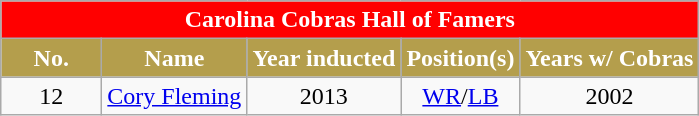<table class="wikitable sortable">
<tr>
<td colspan="5" style= "background: red; color: white" align="center"><strong>Carolina Cobras Hall of Famers</strong></td>
</tr>
<tr>
<th width=60px style="background: #B49E4C; color: white">No.</th>
<th style="background: #B49E4C; color: white">Name</th>
<th style="background: #B49E4C; color: white">Year inducted</th>
<th style="background: #B49E4C; color: white">Position(s)</th>
<th style="background: #B49E4C; color: white">Years w/ Cobras</th>
</tr>
<tr>
<td style="text-align:center;">12</td>
<td><a href='#'>Cory Fleming</a></td>
<td style="text-align:center;">2013</td>
<td style="text-align:center;"><a href='#'>WR</a>/<a href='#'>LB</a></td>
<td style="text-align:center;">2002</td>
</tr>
</table>
